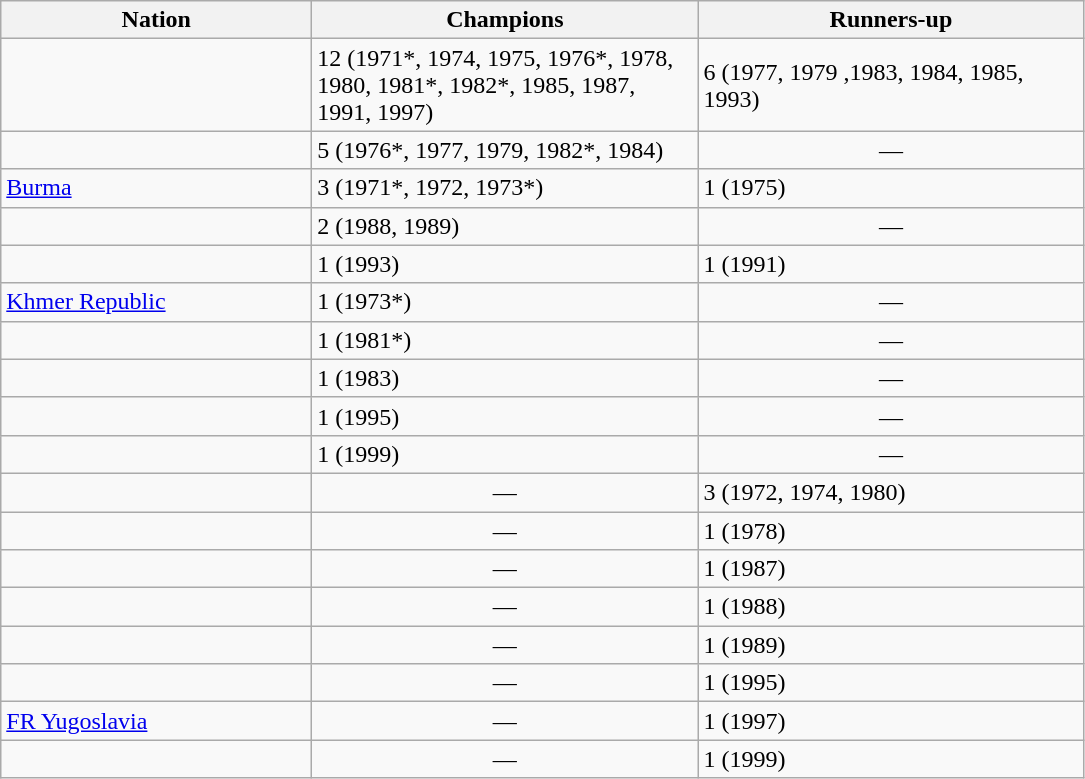<table class="wikitable sortable">
<tr>
<th width="200">Nation</th>
<th width="250">Champions</th>
<th width="250">Runners-up</th>
</tr>
<tr>
<td align="left"></td>
<td>12 (1971*, 1974, 1975, 1976*, 1978, 1980, 1981*, 1982*, 1985, 1987, 1991, 1997)</td>
<td>6 (1977, 1979 ,1983, 1984, 1985, 1993)</td>
</tr>
<tr>
<td align="left"></td>
<td>5 (1976*, 1977, 1979, 1982*, 1984)</td>
<td align="center">—</td>
</tr>
<tr>
<td align="left"> <a href='#'>Burma</a></td>
<td>3 (1971*, 1972, 1973*)</td>
<td>1 (1975)</td>
</tr>
<tr>
<td align="left"></td>
<td>2 (1988, 1989)</td>
<td align="center">—</td>
</tr>
<tr>
<td align="left"></td>
<td>1 (1993)</td>
<td>1 (1991)</td>
</tr>
<tr>
<td align="left"> <a href='#'>Khmer Republic</a></td>
<td>1 (1973*)</td>
<td align="center">—</td>
</tr>
<tr>
<td align="left"></td>
<td>1 (1981*)</td>
<td align="center">—</td>
</tr>
<tr>
<td align="left"></td>
<td>1 (1983)</td>
<td align="center">—</td>
</tr>
<tr>
<td align="left"></td>
<td>1 (1995)</td>
<td align="center">—</td>
</tr>
<tr>
<td align="left"></td>
<td>1 (1999)</td>
<td align="center">—</td>
</tr>
<tr>
<td align="left"></td>
<td align="center">—</td>
<td>3 (1972, 1974, 1980)</td>
</tr>
<tr>
<td align="left"></td>
<td align="center">—</td>
<td>1 (1978)</td>
</tr>
<tr>
<td align="left"></td>
<td align="center">—</td>
<td>1 (1987)</td>
</tr>
<tr>
<td align="left"></td>
<td align="center">—</td>
<td>1 (1988)</td>
</tr>
<tr>
<td align="left"></td>
<td align="center">—</td>
<td>1 (1989)</td>
</tr>
<tr>
<td align="left"></td>
<td align="center">—</td>
<td>1 (1995)</td>
</tr>
<tr>
<td align="left"> <a href='#'>FR Yugoslavia</a></td>
<td align="center">—</td>
<td>1 (1997)</td>
</tr>
<tr>
<td align="left"></td>
<td align="center">—</td>
<td>1 (1999)</td>
</tr>
</table>
